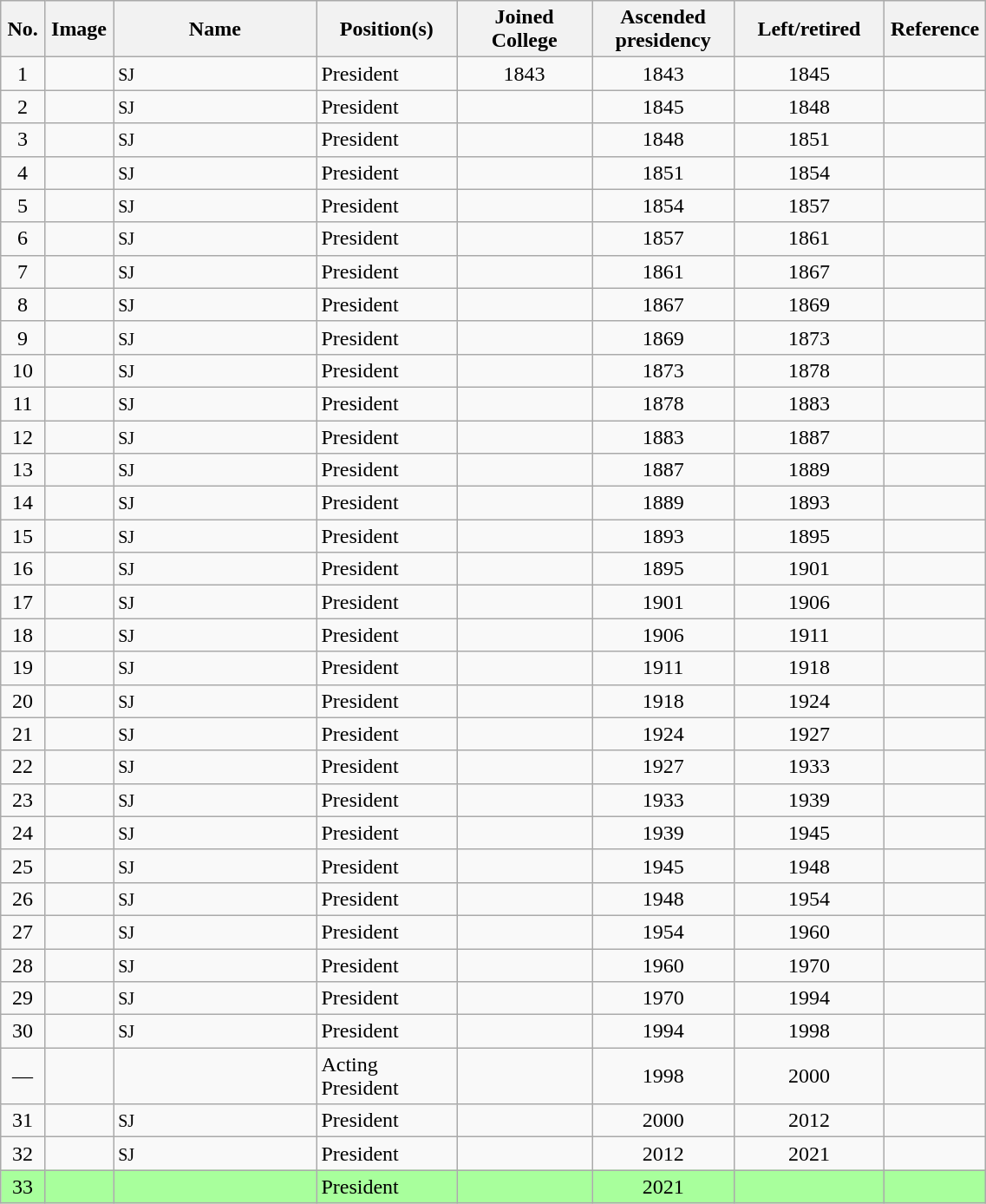<table class="wikitable sortable plainrowheaders" width=60%>
<tr>
<th style="width:1%">No.</th>
<th style="width:1%">Image</th>
<th style="width:15%">Name</th>
<th style="width:10%">Position(s)</th>
<th style="width:10%">Joined College</th>
<th style="width:10%">Ascended presidency</th>
<th style="width:10%">Left/retired</th>
<th class="unsortable" style="width:1%">Reference</th>
</tr>
<tr>
<td style="text-align:center;">1</td>
<td></td>
<td> <small>SJ</small></td>
<td>President</td>
<td style="text-align:center;">1843</td>
<td style="text-align:center;">1843</td>
<td style="text-align:center;">1845</td>
<td style="text-align:center;"></td>
</tr>
<tr>
<td style="text-align:center;">2</td>
<td></td>
<td> <small>SJ</small></td>
<td>President</td>
<td style="text-align:center;"></td>
<td style="text-align:center;">1845</td>
<td style="text-align:center;">1848</td>
<td style="text-align:center;"></td>
</tr>
<tr>
<td style="text-align:center;">3</td>
<td></td>
<td> <small>SJ</small></td>
<td>President</td>
<td style="text-align:center;"></td>
<td style="text-align:center;">1848</td>
<td style="text-align:center;">1851</td>
<td style="text-align:center;"></td>
</tr>
<tr>
<td style="text-align:center;">4</td>
<td></td>
<td> <small>SJ</small></td>
<td>President</td>
<td style="text-align:center;"></td>
<td style="text-align:center;">1851</td>
<td style="text-align:center;">1854</td>
<td style="text-align:center;"></td>
</tr>
<tr>
<td style="text-align:center;">5</td>
<td></td>
<td> <small>SJ</small></td>
<td>President</td>
<td style="text-align:center;"></td>
<td style="text-align:center;">1854</td>
<td style="text-align:center;">1857</td>
<td style="text-align:center;"></td>
</tr>
<tr>
<td style="text-align:center;">6</td>
<td></td>
<td> <small>SJ</small></td>
<td>President</td>
<td style="text-align:center;"></td>
<td style="text-align:center;">1857</td>
<td style="text-align:center;">1861</td>
<td style="text-align:center;"></td>
</tr>
<tr>
<td style="text-align:center;">7</td>
<td></td>
<td> <small>SJ</small></td>
<td>President</td>
<td style="text-align:center;"></td>
<td style="text-align:center;">1861</td>
<td style="text-align:center;">1867</td>
<td style="text-align:center;"></td>
</tr>
<tr>
<td style="text-align:center;">8</td>
<td></td>
<td> <small>SJ</small></td>
<td>President</td>
<td style="text-align:center;"></td>
<td style="text-align:center;">1867</td>
<td style="text-align:center;">1869</td>
<td style="text-align:center;"></td>
</tr>
<tr>
<td style="text-align:center;">9</td>
<td></td>
<td> <small>SJ</small></td>
<td>President</td>
<td style="text-align:center;"></td>
<td style="text-align:center;">1869</td>
<td style="text-align:center;">1873</td>
<td style="text-align:center;"></td>
</tr>
<tr>
<td style="text-align:center;">10</td>
<td></td>
<td> <small>SJ</small></td>
<td>President</td>
<td style="text-align:center;"></td>
<td style="text-align:center;">1873</td>
<td style="text-align:center;">1878</td>
<td style="text-align:center;"></td>
</tr>
<tr>
<td style="text-align:center;">11</td>
<td></td>
<td> <small>SJ</small></td>
<td>President</td>
<td style="text-align:center;"></td>
<td style="text-align:center;">1878</td>
<td style="text-align:center;">1883</td>
<td style="text-align:center;"></td>
</tr>
<tr>
<td style="text-align:center;">12</td>
<td></td>
<td> <small>SJ</small></td>
<td>President</td>
<td style="text-align:center;"></td>
<td style="text-align:center;">1883</td>
<td style="text-align:center;">1887</td>
<td style="text-align:center;"></td>
</tr>
<tr>
<td style="text-align:center;">13</td>
<td></td>
<td> <small>SJ</small></td>
<td>President</td>
<td style="text-align:center;"></td>
<td style="text-align:center;">1887</td>
<td style="text-align:center;">1889</td>
<td style="text-align:center;"></td>
</tr>
<tr>
<td style="text-align:center;">14</td>
<td></td>
<td> <small>SJ</small></td>
<td>President</td>
<td style="text-align:center;"></td>
<td style="text-align:center;">1889</td>
<td style="text-align:center;">1893</td>
<td style="text-align:center;"></td>
</tr>
<tr>
<td style="text-align:center;">15</td>
<td></td>
<td> <small>SJ</small></td>
<td>President</td>
<td style="text-align:center;"></td>
<td style="text-align:center;">1893</td>
<td style="text-align:center;">1895</td>
<td style="text-align:center;"></td>
</tr>
<tr>
<td style="text-align:center;">16</td>
<td></td>
<td> <small>SJ</small></td>
<td>President</td>
<td style="text-align:center;"></td>
<td style="text-align:center;">1895</td>
<td style="text-align:center;">1901</td>
<td style="text-align:center;"></td>
</tr>
<tr>
<td style="text-align:center;">17</td>
<td></td>
<td> <small>SJ</small></td>
<td>President</td>
<td style="text-align:center;"></td>
<td style="text-align:center;">1901</td>
<td style="text-align:center;">1906</td>
<td style="text-align:center;"></td>
</tr>
<tr>
<td style="text-align:center;">18</td>
<td></td>
<td> <small>SJ</small></td>
<td>President</td>
<td style="text-align:center;"></td>
<td style="text-align:center;">1906</td>
<td style="text-align:center;">1911</td>
<td style="text-align:center;"></td>
</tr>
<tr>
<td style="text-align:center;">19</td>
<td></td>
<td> <small>SJ</small></td>
<td>President</td>
<td style="text-align:center;"></td>
<td style="text-align:center;">1911</td>
<td style="text-align:center;">1918</td>
<td style="text-align:center;"></td>
</tr>
<tr>
<td style="text-align:center;">20</td>
<td></td>
<td> <small>SJ</small></td>
<td>President</td>
<td style="text-align:center;"></td>
<td style="text-align:center;">1918</td>
<td style="text-align:center;">1924</td>
<td style="text-align:center;"></td>
</tr>
<tr>
<td style="text-align:center;">21</td>
<td></td>
<td> <small>SJ</small></td>
<td>President</td>
<td style="text-align:center;"></td>
<td style="text-align:center;">1924</td>
<td style="text-align:center;">1927</td>
<td style="text-align:center;"></td>
</tr>
<tr>
<td style="text-align:center;">22</td>
<td></td>
<td> <small>SJ</small></td>
<td>President</td>
<td style="text-align:center;"></td>
<td style="text-align:center;">1927</td>
<td style="text-align:center;">1933</td>
<td style="text-align:center;"></td>
</tr>
<tr>
<td style="text-align:center;">23</td>
<td></td>
<td> <small>SJ</small></td>
<td>President</td>
<td style="text-align:center;"></td>
<td style="text-align:center;">1933</td>
<td style="text-align:center;">1939</td>
<td style="text-align:center;"></td>
</tr>
<tr>
<td style="text-align:center;">24</td>
<td></td>
<td> <small>SJ</small></td>
<td>President</td>
<td style="text-align:center;"></td>
<td style="text-align:center;">1939</td>
<td style="text-align:center;">1945</td>
<td style="text-align:center;"></td>
</tr>
<tr>
<td style="text-align:center;">25</td>
<td></td>
<td> <small>SJ</small></td>
<td>President</td>
<td style="text-align:center;"></td>
<td style="text-align:center;">1945</td>
<td style="text-align:center;">1948</td>
<td style="text-align:center;"></td>
</tr>
<tr>
<td style="text-align:center;">26</td>
<td></td>
<td> <small>SJ</small></td>
<td>President</td>
<td style="text-align:center;"></td>
<td style="text-align:center;">1948</td>
<td style="text-align:center;">1954</td>
<td style="text-align:center;"></td>
</tr>
<tr>
<td style="text-align:center;">27</td>
<td></td>
<td> <small>SJ</small></td>
<td>President</td>
<td style="text-align:center;"></td>
<td style="text-align:center;">1954</td>
<td style="text-align:center;">1960</td>
<td style="text-align:center;"></td>
</tr>
<tr>
<td style="text-align:center;">28</td>
<td></td>
<td> <small>SJ</small></td>
<td>President</td>
<td style="text-align:center;"></td>
<td style="text-align:center;">1960</td>
<td style="text-align:center;">1970</td>
<td style="text-align:center;"></td>
</tr>
<tr>
<td style="text-align:center;">29</td>
<td></td>
<td> <small>SJ</small></td>
<td>President</td>
<td style="text-align:center;"></td>
<td style="text-align:center;">1970</td>
<td style="text-align:center;">1994</td>
<td style="text-align:center;"></td>
</tr>
<tr>
<td style="text-align:center;">30</td>
<td></td>
<td> <small>SJ</small></td>
<td>President</td>
<td style="text-align:center;"></td>
<td style="text-align:center;">1994</td>
<td style="text-align:center;">1998</td>
<td style="text-align:center;"></td>
</tr>
<tr>
<td style="text-align:center;">—</td>
<td></td>
<td></td>
<td>Acting President</td>
<td style="text-align:center;"></td>
<td style="text-align:center;">1998</td>
<td style="text-align:center;">2000</td>
<td style="text-align:center;"></td>
</tr>
<tr>
<td style="text-align:center;">31</td>
<td></td>
<td> <small>SJ</small></td>
<td>President</td>
<td style="text-align:center;"></td>
<td style="text-align:center;">2000</td>
<td style="text-align:center;">2012</td>
<td style="text-align:center;"></td>
</tr>
<tr>
<td style="text-align:center;">32</td>
<td></td>
<td> <small>SJ</small></td>
<td>President</td>
<td style="text-align:center;"></td>
<td style="text-align:center;">2012</td>
<td style="text-align:center;">2021</td>
<td style="text-align:center;"></td>
</tr>
<tr style="background:#a8ff9c;">
<td style="text-align:center;">33</td>
<td></td>
<td></td>
<td>President</td>
<td style="text-align:center;"></td>
<td style="text-align:center;">2021</td>
<td style="text-align:center;"></td>
<td style="text-align:center;"></td>
</tr>
</table>
